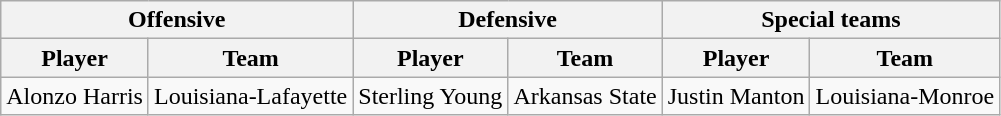<table class="wikitable">
<tr>
<th colspan="2">Offensive</th>
<th colspan="2">Defensive</th>
<th colspan="2">Special teams</th>
</tr>
<tr>
<th>Player</th>
<th>Team</th>
<th>Player</th>
<th>Team</th>
<th>Player</th>
<th>Team</th>
</tr>
<tr>
<td>Alonzo Harris</td>
<td>Louisiana-Lafayette</td>
<td>Sterling Young</td>
<td>Arkansas State</td>
<td>Justin Manton</td>
<td>Louisiana-Monroe</td>
</tr>
</table>
